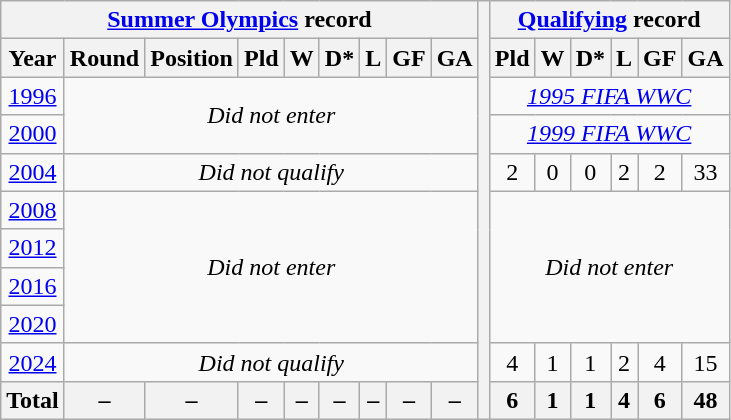<table class="wikitable" style="text-align: center;">
<tr>
<th colspan=9><a href='#'>Summer Olympics</a> record</th>
<th rowspan=12></th>
<th colspan=6><a href='#'>Qualifying</a> record</th>
</tr>
<tr>
<th>Year</th>
<th>Round</th>
<th>Position</th>
<th>Pld</th>
<th>W</th>
<th>D*</th>
<th>L</th>
<th>GF</th>
<th>GA</th>
<th>Pld</th>
<th>W</th>
<th>D*</th>
<th>L</th>
<th>GF</th>
<th>GA</th>
</tr>
<tr>
<td> <a href='#'>1996</a></td>
<td colspan=8 rowspan=2><em>Did not enter</em></td>
<td colspan=6><em><a href='#'>1995 FIFA WWC</a></em></td>
</tr>
<tr>
<td> <a href='#'>2000</a></td>
<td colspan=6><em><a href='#'>1999 FIFA WWC</a></em></td>
</tr>
<tr>
<td> <a href='#'>2004</a></td>
<td colspan=8><em>Did not qualify</em></td>
<td>2</td>
<td>0</td>
<td>0</td>
<td>2</td>
<td>2</td>
<td>33</td>
</tr>
<tr>
<td> <a href='#'>2008</a></td>
<td colspan=8 rowspan=4><em>Did not enter</em></td>
<td colspan=6 rowspan=4><em>Did not enter</em></td>
</tr>
<tr>
<td> <a href='#'>2012</a></td>
</tr>
<tr>
<td> <a href='#'>2016</a></td>
</tr>
<tr>
<td> <a href='#'>2020</a></td>
</tr>
<tr>
<td> <a href='#'>2024</a></td>
<td colspan=8><em>Did not qualify</em></td>
<td>4</td>
<td>1</td>
<td>1</td>
<td>2</td>
<td>4</td>
<td>15</td>
</tr>
<tr>
<th>Total</th>
<th>–</th>
<th>–</th>
<th>–</th>
<th>–</th>
<th>–</th>
<th>–</th>
<th>–</th>
<th>–</th>
<th>6</th>
<th>1</th>
<th>1</th>
<th>4</th>
<th>6</th>
<th>48</th>
</tr>
</table>
